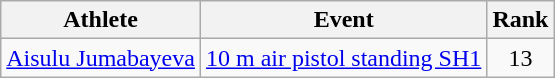<table class="wikitable" style="font-size:100%">
<tr>
<th>Athlete</th>
<th>Event</th>
<th>Rank</th>
</tr>
<tr>
<td><a href='#'>Aisulu Jumabayeva</a></td>
<td align=left><a href='#'>10 m air pistol standing SH1</a></td>
<td align=center>13</td>
</tr>
</table>
